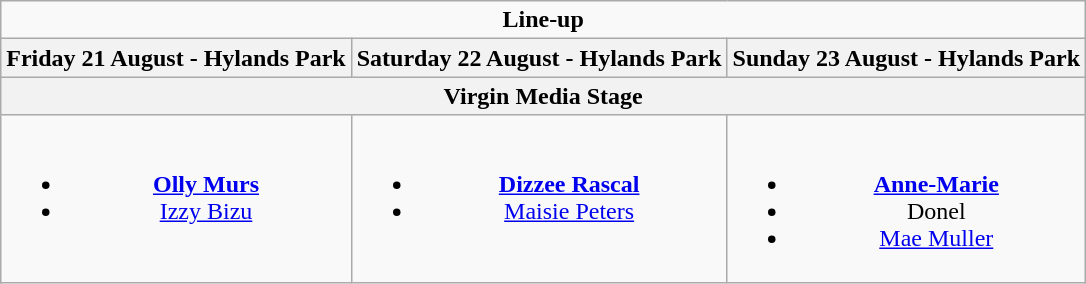<table class="wikitable">
<tr>
<td colspan="3" style="text-align:center;"><strong>Line-up</strong></td>
</tr>
<tr>
<th>Friday 21 August - Hylands Park</th>
<th>Saturday 22 August - Hylands Park</th>
<th>Sunday 23 August - Hylands Park</th>
</tr>
<tr>
<th colspan="3" style="text-align:center;"><strong>Virgin Media Stage</strong></th>
</tr>
<tr>
<td style="text-align:center; vertical-align:top;"><br><ul><li><strong><a href='#'>Olly Murs</a></strong></li><li><a href='#'>Izzy Bizu</a></li></ul></td>
<td style="text-align:center; vertical-align:top;"><br><ul><li><strong><a href='#'>Dizzee Rascal</a></strong></li><li><a href='#'>Maisie Peters</a></li></ul></td>
<td style="text-align:center; vertical-align:top;"><br><ul><li><strong><a href='#'>Anne-Marie</a></strong></li><li>Donel</li><li><a href='#'>Mae Muller</a></li></ul></td>
</tr>
</table>
